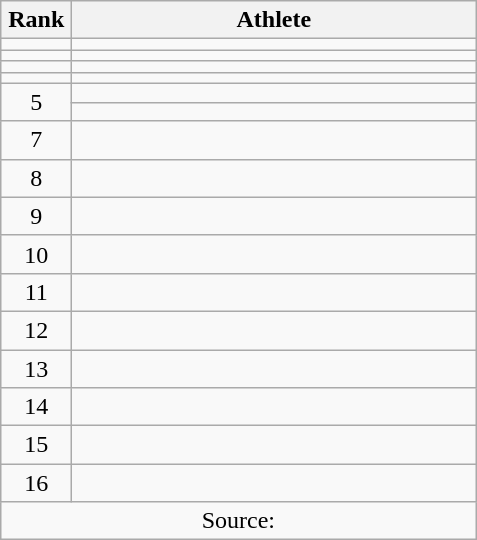<table class="wikitable" style="text-align: center;">
<tr>
<th width=40>Rank</th>
<th width=262>Athlete</th>
</tr>
<tr>
<td></td>
<td align=left></td>
</tr>
<tr>
<td></td>
<td align=left></td>
</tr>
<tr>
<td></td>
<td align=left></td>
</tr>
<tr>
<td></td>
<td align=left></td>
</tr>
<tr>
<td rowspan=2>5</td>
<td align=left></td>
</tr>
<tr>
<td align=left></td>
</tr>
<tr>
<td>7</td>
<td align=left></td>
</tr>
<tr>
<td>8</td>
<td align=left></td>
</tr>
<tr>
<td>9</td>
<td align=left></td>
</tr>
<tr>
<td>10</td>
<td align=left></td>
</tr>
<tr>
<td>11</td>
<td align=left></td>
</tr>
<tr>
<td>12</td>
<td align=left></td>
</tr>
<tr>
<td>13</td>
<td align=left></td>
</tr>
<tr>
<td>14</td>
<td align=left></td>
</tr>
<tr>
<td>15</td>
<td align=left></td>
</tr>
<tr>
<td>16</td>
<td align=left></td>
</tr>
<tr>
<td colspan="2">Source:</td>
</tr>
</table>
